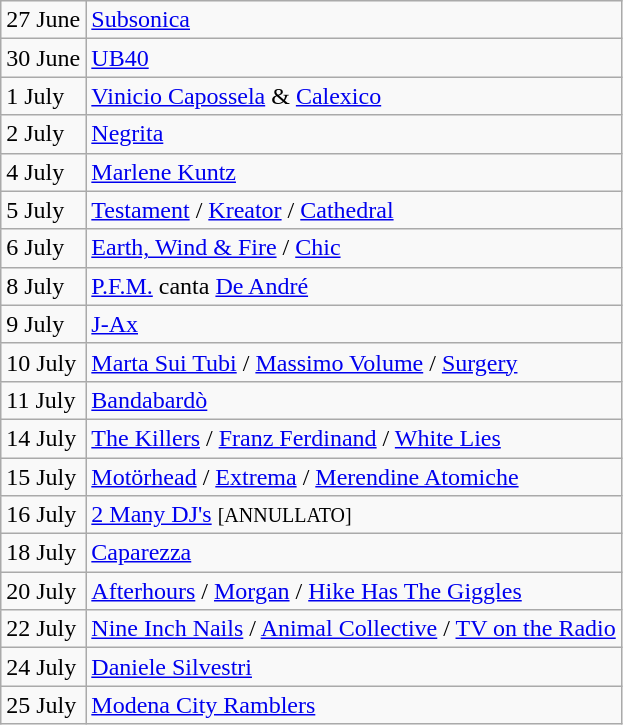<table class="wikitable">
<tr>
<td>27 June</td>
<td><a href='#'>Subsonica</a></td>
</tr>
<tr>
<td>30 June</td>
<td><a href='#'>UB40</a></td>
</tr>
<tr>
<td>1 July</td>
<td><a href='#'>Vinicio Capossela</a> & <a href='#'>Calexico</a></td>
</tr>
<tr>
<td>2 July</td>
<td><a href='#'>Negrita</a></td>
</tr>
<tr>
<td>4 July</td>
<td><a href='#'>Marlene Kuntz</a></td>
</tr>
<tr>
<td>5 July</td>
<td><a href='#'>Testament</a> / <a href='#'>Kreator</a> / <a href='#'>Cathedral</a></td>
</tr>
<tr>
<td>6 July</td>
<td><a href='#'>Earth, Wind & Fire</a> / <a href='#'>Chic</a></td>
</tr>
<tr>
<td>8 July</td>
<td><a href='#'>P.F.M.</a> canta <a href='#'>De André</a></td>
</tr>
<tr>
<td>9 July</td>
<td><a href='#'>J-Ax</a></td>
</tr>
<tr>
<td>10 July</td>
<td><a href='#'>Marta Sui Tubi</a> / <a href='#'>Massimo Volume</a> / <a href='#'>Surgery</a></td>
</tr>
<tr>
<td>11 July</td>
<td><a href='#'>Bandabardò</a></td>
</tr>
<tr>
<td>14 July</td>
<td><a href='#'>The Killers</a> / <a href='#'>Franz Ferdinand</a> / <a href='#'>White Lies</a></td>
</tr>
<tr>
<td>15 July</td>
<td><a href='#'>Motörhead</a> / <a href='#'>Extrema</a> / <a href='#'>Merendine Atomiche</a></td>
</tr>
<tr>
<td>16 July</td>
<td><a href='#'>2 Many DJ's</a> <small>[ANNULLATO]</small></td>
</tr>
<tr>
<td>18 July</td>
<td><a href='#'>Caparezza</a></td>
</tr>
<tr>
<td>20 July</td>
<td><a href='#'>Afterhours</a> / <a href='#'>Morgan</a> / <a href='#'>Hike Has The Giggles</a></td>
</tr>
<tr>
<td>22 July</td>
<td><a href='#'>Nine Inch Nails</a> / <a href='#'>Animal Collective</a> / <a href='#'>TV on the Radio</a></td>
</tr>
<tr>
<td>24 July</td>
<td><a href='#'>Daniele Silvestri</a></td>
</tr>
<tr>
<td>25 July</td>
<td><a href='#'>Modena City Ramblers</a></td>
</tr>
</table>
